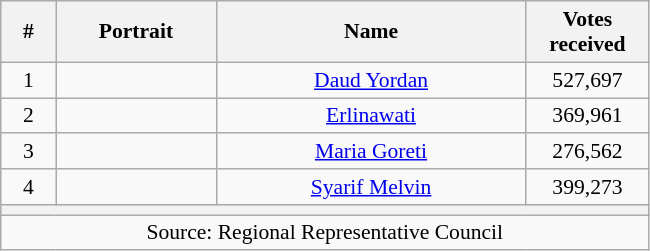<table class="wikitable sortable" style="text-align:center; font-size: 0.9em;">
<tr>
<th width="30">#</th>
<th width="100">Portrait</th>
<th width="200">Name</th>
<th width="75">Votes received</th>
</tr>
<tr>
<td>1</td>
<td></td>
<td><a href='#'>Daud Yordan</a></td>
<td>527,697</td>
</tr>
<tr>
<td>2</td>
<td></td>
<td><a href='#'>Erlinawati</a></td>
<td>369,961</td>
</tr>
<tr>
<td>3</td>
<td></td>
<td><a href='#'>Maria Goreti</a></td>
<td>276,562</td>
</tr>
<tr>
<td>4</td>
<td></td>
<td><a href='#'>Syarif Melvin</a></td>
<td>399,273</td>
</tr>
<tr>
<th colspan="8"></th>
</tr>
<tr>
<td colspan="8">Source: Regional Representative Council</td>
</tr>
</table>
